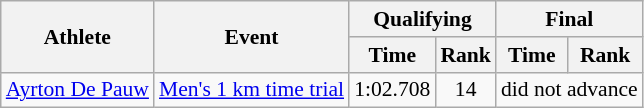<table class="wikitable" style="font-size:90%">
<tr>
<th rowspan=2>Athlete</th>
<th rowspan=2>Event</th>
<th colspan=2>Qualifying</th>
<th colspan=2>Final</th>
</tr>
<tr>
<th>Time</th>
<th>Rank</th>
<th>Time</th>
<th>Rank</th>
</tr>
<tr align=center>
<td align=left><a href='#'>Ayrton De Pauw</a></td>
<td align=left><a href='#'>Men's 1 km time trial</a></td>
<td>1:02.708</td>
<td>14</td>
<td colspan=2>did not advance</td>
</tr>
</table>
